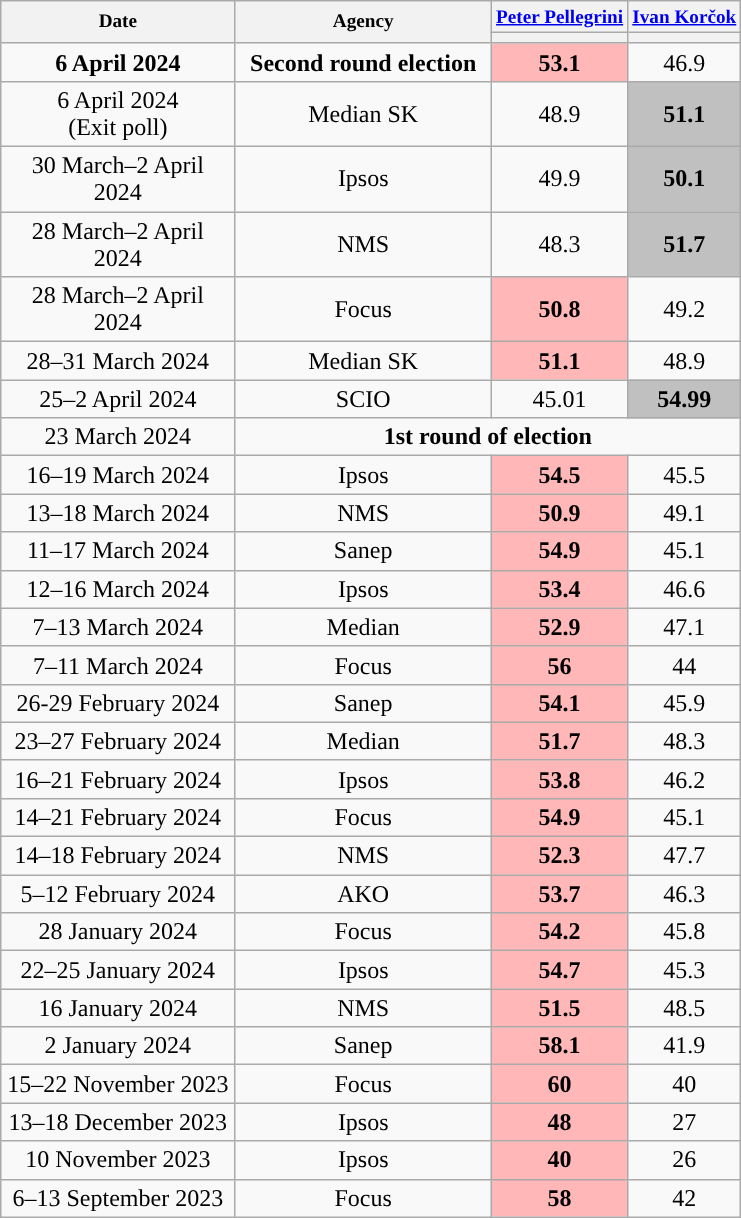<table class="wikitable" style="text-align:center;">
<tr style="font-size:80%;">
<th style="width:150px;" rowspan="2">Date</th>
<th style="width:165px;" rowspan="2">Agency</th>
<th><a href='#'>Peter Pellegrini</a></th>
<th><a href='#'>Ivan Korčok</a></th>
</tr>
<tr>
<th style="background:"></th>
<th style="background:"></th>
</tr>
<tr>
<td><strong>6 April 2024</strong></td>
<td><strong>Second round election</strong></td>
<td style="background:#FFB7B7;"><strong>53.1</strong></td>
<td>46.9</td>
</tr>
<tr>
<td>6 April 2024<br> (Exit poll)</td>
<td>Median SK</td>
<td>48.9</td>
<td style="background:#C0C0C0";"><strong>51.1</strong></td>
</tr>
<tr>
<td>30 March–2 April 2024</td>
<td>Ipsos</td>
<td>49.9</td>
<td style="background:#C0C0C0";"><strong>50.1</strong></td>
</tr>
<tr>
<td>28 March–2 April 2024</td>
<td>NMS</td>
<td>48.3</td>
<td style="background:#C0C0C0";"><strong>51.7</strong></td>
</tr>
<tr>
<td>28 March–2 April 2024</td>
<td>Focus</td>
<td style="background:#FFB7B7;"><strong>50.8</strong></td>
<td>49.2</td>
</tr>
<tr>
<td>28–31 March 2024</td>
<td>Median SK</td>
<td style="background:#FFB7B7;"><strong>51.1</strong></td>
<td>48.9</td>
</tr>
<tr>
<td>25–2 April 2024</td>
<td>SCIO</td>
<td>45.01</td>
<td style="background:#C0C0C0";"><strong>54.99</strong></td>
</tr>
<tr>
<td>23 March 2024</td>
<td colspan="3"><strong> 1st round of election</strong></td>
</tr>
<tr>
<td>16–19 March 2024</td>
<td>Ipsos</td>
<td style="background:#FFB7B7;"><strong>54.5</strong></td>
<td>45.5</td>
</tr>
<tr>
<td>13–18 March 2024</td>
<td>NMS</td>
<td style="background:#FFB7B7;"><strong>50.9</strong></td>
<td>49.1</td>
</tr>
<tr>
<td>11–17 March 2024</td>
<td>Sanep</td>
<td style="background:#FFB7B7;"><strong>54.9</strong></td>
<td>45.1</td>
</tr>
<tr>
<td>12–16 March 2024</td>
<td>Ipsos</td>
<td style="background:#FFB7B7;"><strong>53.4</strong></td>
<td>46.6</td>
</tr>
<tr>
<td>7–13 March 2024</td>
<td>Median</td>
<td style="background:#FFB7B7;"><strong>52.9</strong></td>
<td>47.1</td>
</tr>
<tr>
<td>7–11 March 2024</td>
<td>Focus</td>
<td style="background:#FFB7B7;"><strong>56</strong></td>
<td>44</td>
</tr>
<tr>
<td>26-29 February 2024</td>
<td>Sanep</td>
<td style="background:#FFB7B7;"><strong>54.1</strong></td>
<td>45.9</td>
</tr>
<tr>
<td>23–27 February 2024</td>
<td>Median</td>
<td style="background:#FFB7B7;"><strong>51.7</strong></td>
<td>48.3</td>
</tr>
<tr>
<td>16–21 February 2024</td>
<td>Ipsos</td>
<td style="background:#FFB7B7;"><strong>53.8</strong></td>
<td>46.2</td>
</tr>
<tr>
<td>14–21 February 2024</td>
<td>Focus</td>
<td style="background:#FFB7B7;"><strong>54.9</strong></td>
<td>45.1</td>
</tr>
<tr>
<td>14–18 February 2024</td>
<td>NMS</td>
<td style="background:#FFB7B7;"><strong>52.3</strong></td>
<td>47.7</td>
</tr>
<tr>
<td>5–12 February 2024</td>
<td>AKO</td>
<td style="background:#FFB7B7;"><strong>53.7</strong></td>
<td>46.3</td>
</tr>
<tr>
<td>28 January 2024</td>
<td>Focus</td>
<td style="background:#FFB7B7;"><strong>54.2</strong></td>
<td>45.8</td>
</tr>
<tr>
<td>22–25 January 2024</td>
<td>Ipsos</td>
<td style="background:#FFB7B7;"><strong>54.7</strong></td>
<td>45.3</td>
</tr>
<tr>
<td>16 January 2024</td>
<td>NMS</td>
<td style="background:#FFB7B7;"><strong>51.5</strong></td>
<td>48.5</td>
</tr>
<tr>
<td>2 January 2024</td>
<td>Sanep</td>
<td style="background:#FFB7B7;"><strong>58.1</strong></td>
<td>41.9</td>
</tr>
<tr>
<td>15–22 November 2023</td>
<td>Focus</td>
<td style="background:#FFB7B7;"><strong>60</strong></td>
<td>40</td>
</tr>
<tr>
<td>13–18 December 2023</td>
<td>Ipsos</td>
<td style="background:#FFB7B7;"><strong> 48</strong></td>
<td>27</td>
</tr>
<tr>
<td>10 November 2023</td>
<td>Ipsos</td>
<td style="background:#FFB7B7;"><strong>40</strong></td>
<td>26</td>
</tr>
<tr>
<td>6–13 September 2023</td>
<td>Focus</td>
<td style="background:#FFB7B7;"><strong>58</strong></td>
<td>42</td>
</tr>
</table>
